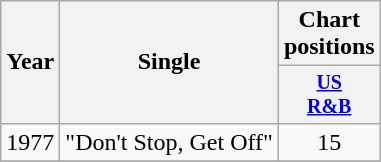<table class="wikitable" style="text-align:center;">
<tr>
<th rowspan="2">Year</th>
<th rowspan="2">Single</th>
<th colspan="1">Chart positions</th>
</tr>
<tr style="font-size:smaller;">
<th width="40"><a href='#'>US<br>R&B</a></th>
</tr>
<tr>
<td rowspan="1">1977</td>
<td align="left">"Don't Stop, Get Off"</td>
<td>15</td>
</tr>
<tr>
</tr>
</table>
